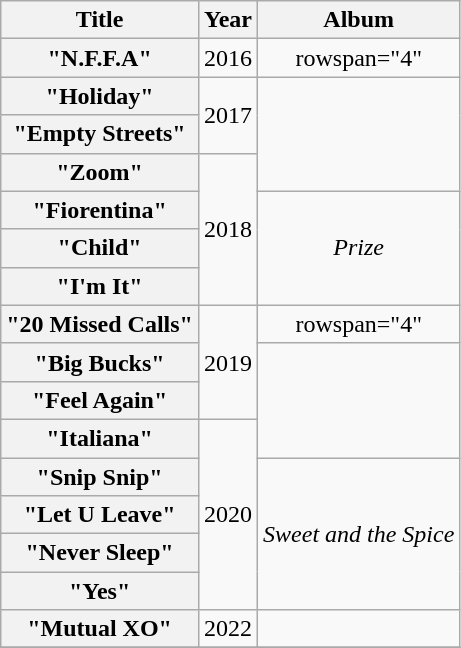<table class="wikitable plainrowheaders" style="text-align:center;">
<tr>
<th>Title</th>
<th>Year</th>
<th>Album</th>
</tr>
<tr>
<th scope="row">"N.F.F.A"</th>
<td>2016</td>
<td>rowspan="4" </td>
</tr>
<tr>
<th scope="row">"Holiday"</th>
<td rowspan="2">2017</td>
</tr>
<tr>
<th scope="row">"Empty Streets"<br></th>
</tr>
<tr>
<th scope="row">"Zoom"</th>
<td rowspan="4">2018</td>
</tr>
<tr>
<th scope="row">"Fiorentina"<br></th>
<td rowspan="3"><em>Prize</em></td>
</tr>
<tr>
<th scope="row">"Child"</th>
</tr>
<tr>
<th scope="row">"I'm It"</th>
</tr>
<tr>
<th scope="row">"20 Missed Calls"</th>
<td rowspan="3">2019</td>
<td>rowspan="4" </td>
</tr>
<tr>
<th scope="row">"Big Bucks"</th>
</tr>
<tr>
<th scope="row">"Feel Again"</th>
</tr>
<tr>
<th scope="row">"Italiana"<br></th>
<td rowspan="5">2020</td>
</tr>
<tr>
<th scope="row">"Snip Snip"<br></th>
<td rowspan="4"><em>Sweet and the Spice</em></td>
</tr>
<tr>
<th scope="row">"Let U Leave"</th>
</tr>
<tr>
<th scope="row">"Never Sleep"</th>
</tr>
<tr>
<th scope="row">"Yes"</th>
</tr>
<tr>
<th scope="row">"Mutual XO"</th>
<td rowspan="1">2022</td>
<td></td>
</tr>
<tr>
</tr>
</table>
